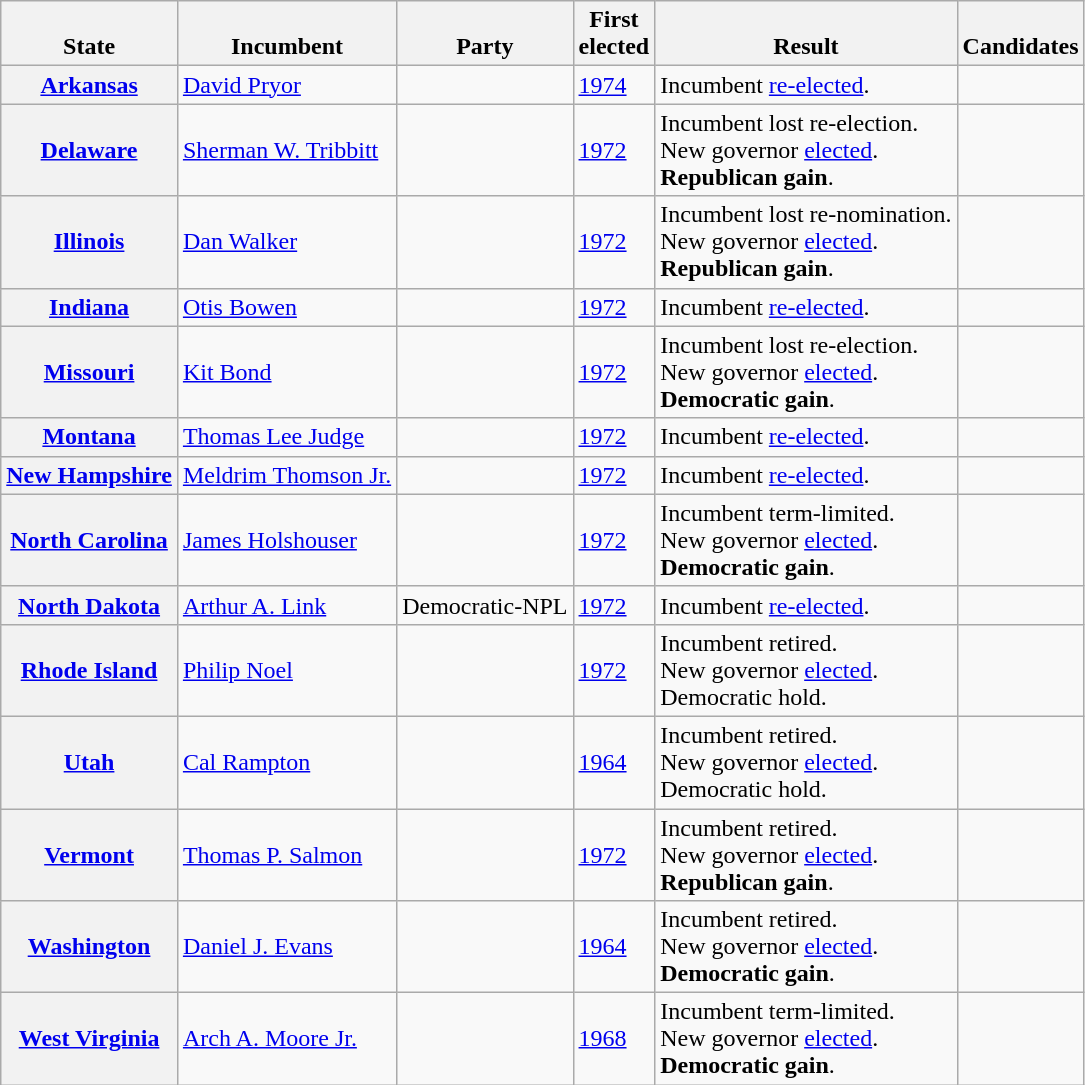<table class="wikitable sortable">
<tr valign=bottom>
<th>State</th>
<th>Incumbent</th>
<th>Party</th>
<th>First<br>elected</th>
<th>Result</th>
<th>Candidates</th>
</tr>
<tr>
<th><a href='#'>Arkansas</a></th>
<td><a href='#'>David Pryor</a></td>
<td></td>
<td><a href='#'>1974</a></td>
<td>Incumbent <a href='#'>re-elected</a>.</td>
<td nowrap></td>
</tr>
<tr>
<th><a href='#'>Delaware</a></th>
<td><a href='#'>Sherman W. Tribbitt</a></td>
<td></td>
<td><a href='#'>1972</a></td>
<td>Incumbent lost re-election. <br> New governor <a href='#'>elected</a>. <br> <strong>Republican gain</strong>.</td>
<td nowrap></td>
</tr>
<tr>
<th><a href='#'>Illinois</a></th>
<td><a href='#'>Dan Walker</a></td>
<td></td>
<td><a href='#'>1972</a></td>
<td>Incumbent lost re-nomination. <br> New governor <a href='#'>elected</a>. <br> <strong>Republican gain</strong>.</td>
<td nowrap></td>
</tr>
<tr>
<th><a href='#'>Indiana</a></th>
<td><a href='#'>Otis Bowen</a></td>
<td></td>
<td><a href='#'>1972</a></td>
<td>Incumbent <a href='#'>re-elected</a>.</td>
<td nowrap></td>
</tr>
<tr>
<th><a href='#'>Missouri</a></th>
<td><a href='#'>Kit Bond</a></td>
<td></td>
<td><a href='#'>1972</a></td>
<td>Incumbent lost re-election. <br> New governor <a href='#'>elected</a>. <br> <strong>Democratic gain</strong>.</td>
<td nowrap></td>
</tr>
<tr>
<th><a href='#'>Montana</a></th>
<td><a href='#'>Thomas Lee Judge</a></td>
<td></td>
<td><a href='#'>1972</a></td>
<td>Incumbent <a href='#'>re-elected</a>.</td>
<td nowrap></td>
</tr>
<tr>
<th><a href='#'>New Hampshire</a></th>
<td><a href='#'>Meldrim Thomson Jr.</a></td>
<td></td>
<td><a href='#'>1972</a></td>
<td>Incumbent <a href='#'>re-elected</a>.</td>
<td nowrap></td>
</tr>
<tr>
<th><a href='#'>North Carolina</a></th>
<td><a href='#'>James Holshouser</a></td>
<td></td>
<td><a href='#'>1972</a></td>
<td>Incumbent term-limited. <br> New governor <a href='#'>elected</a>. <br> <strong>Democratic gain</strong>.</td>
<td nowrap></td>
</tr>
<tr>
<th><a href='#'>North Dakota</a></th>
<td><a href='#'>Arthur A. Link</a></td>
<td>Democratic-NPL</td>
<td><a href='#'>1972</a></td>
<td>Incumbent <a href='#'>re-elected</a>.</td>
<td nowrap></td>
</tr>
<tr>
<th><a href='#'>Rhode Island</a></th>
<td><a href='#'>Philip Noel</a></td>
<td></td>
<td><a href='#'>1972</a></td>
<td>Incumbent retired. <br> New governor <a href='#'>elected</a>. <br> Democratic hold.</td>
<td nowrap></td>
</tr>
<tr>
<th><a href='#'>Utah</a></th>
<td><a href='#'>Cal Rampton</a></td>
<td></td>
<td><a href='#'>1964</a></td>
<td>Incumbent retired. <br> New governor <a href='#'>elected</a>. <br> Democratic hold.</td>
<td nowrap></td>
</tr>
<tr>
<th><a href='#'>Vermont</a></th>
<td><a href='#'>Thomas P. Salmon</a></td>
<td></td>
<td><a href='#'>1972</a></td>
<td>Incumbent retired. <br> New governor <a href='#'>elected</a>. <br> <strong>Republican gain</strong>.</td>
<td nowrap></td>
</tr>
<tr>
<th><a href='#'>Washington</a></th>
<td><a href='#'>Daniel J. Evans</a></td>
<td></td>
<td><a href='#'>1964</a></td>
<td>Incumbent retired. <br> New governor <a href='#'>elected</a>. <br> <strong>Democratic gain</strong>.</td>
<td nowrap></td>
</tr>
<tr>
<th><a href='#'>West Virginia</a></th>
<td><a href='#'>Arch A. Moore Jr.</a></td>
<td></td>
<td><a href='#'>1968</a></td>
<td>Incumbent term-limited. <br> New governor <a href='#'>elected</a>. <br> <strong>Democratic gain</strong>.</td>
<td nowrap></td>
</tr>
</table>
